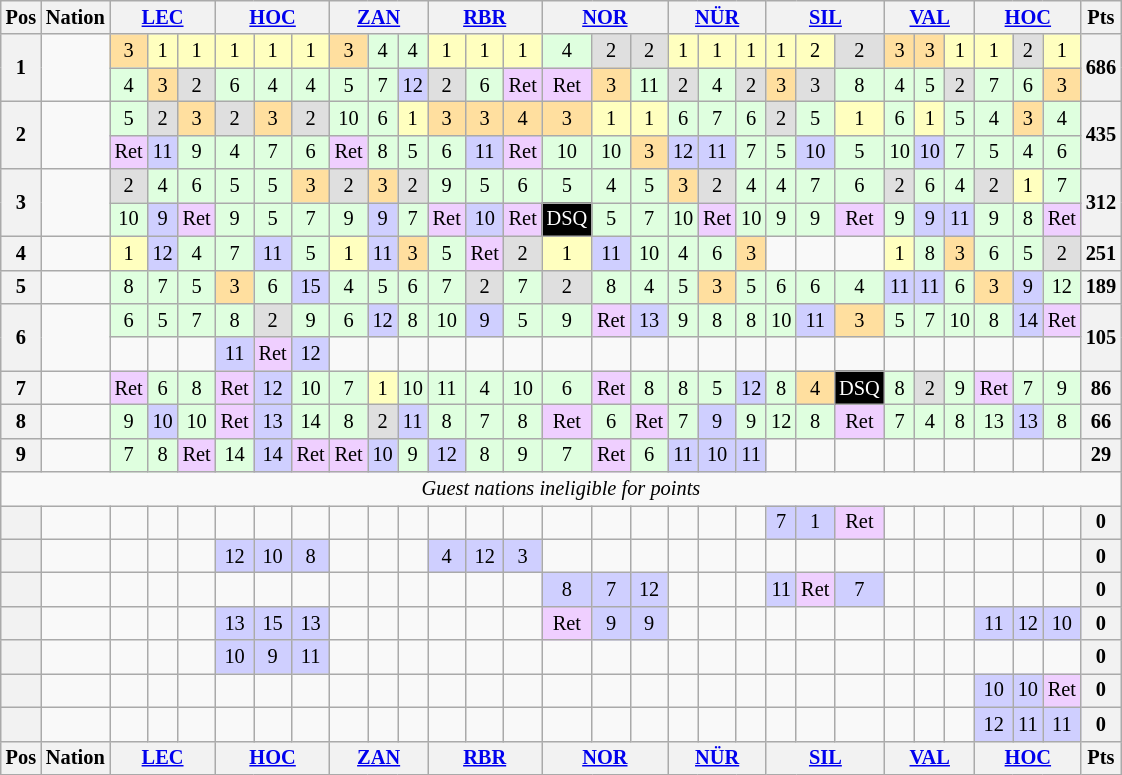<table class="wikitable" style="font-size: 85%; text-align: center">
<tr valign="top">
<th valign="middle">Pos</th>
<th valign="middle">Nation</th>
<th colspan=3><a href='#'>LEC</a><br></th>
<th colspan=3><a href='#'>HOC</a><br></th>
<th colspan=3><a href='#'>ZAN</a><br></th>
<th colspan=3><a href='#'>RBR</a><br></th>
<th colspan=3><a href='#'>NOR</a><br></th>
<th colspan=3><a href='#'>NÜR</a><br></th>
<th colspan=3><a href='#'>SIL</a><br></th>
<th colspan=3><a href='#'>VAL</a><br></th>
<th colspan=3><a href='#'>HOC</a><br></th>
<th valign="middle">Pts</th>
</tr>
<tr>
<th rowspan=2>1</th>
<td align="left" rowspan=2></td>
<td style="background:#FFDF9F;">3</td>
<td style="background:#FFFFBF;">1</td>
<td style="background:#FFFFBF;">1</td>
<td style="background:#FFFFBF;">1</td>
<td style="background:#FFFFBF;">1</td>
<td style="background:#FFFFBF;">1</td>
<td style="background:#FFDF9F;">3</td>
<td style="background:#DFFFDF;">4</td>
<td style="background:#DFFFDF;">4</td>
<td style="background:#FFFFBF;">1</td>
<td style="background:#FFFFBF;">1</td>
<td style="background:#FFFFBF;">1</td>
<td style="background:#DFFFDF;">4</td>
<td style="background:#DFDFDF;">2</td>
<td style="background:#DFDFDF;">2</td>
<td style="background:#FFFFBF;">1</td>
<td style="background:#FFFFBF;">1</td>
<td style="background:#FFFFBF;">1</td>
<td style="background:#FFFFBF;">1</td>
<td style="background:#FFFFBF;">2</td>
<td style="background:#DFDFDF;">2</td>
<td style="background:#FFDF9F;">3</td>
<td style="background:#FFDF9F;">3</td>
<td style="background:#FFFFBF;">1</td>
<td style="background:#FFFFBF;">1</td>
<td style="background:#DFDFDF;">2</td>
<td style="background:#FFFFBF;">1</td>
<th rowspan=2>686</th>
</tr>
<tr>
<td style="background:#DFFFDF;">4</td>
<td style="background:#FFDF9F;">3</td>
<td style="background:#DFDFDF;">2</td>
<td style="background:#DFFFDF;">6</td>
<td style="background:#DFFFDF;">4</td>
<td style="background:#DFFFDF;">4</td>
<td style="background:#DFFFDF;">5</td>
<td style="background:#DFFFDF;">7</td>
<td style="background:#cfcfff;">12</td>
<td style="background:#DFDFDF;">2</td>
<td style="background:#DFFFDF;">6</td>
<td style="background:#EFCFFF;">Ret</td>
<td style="background:#EFCFFF;">Ret</td>
<td style="background:#FFDF9F;">3</td>
<td style="background:#DFFFDF;">11</td>
<td style="background:#DFDFDF;">2</td>
<td style="background:#DFFFDF;">4</td>
<td style="background:#DFDFDF;">2</td>
<td style="background:#FFDF9F;">3</td>
<td style="background:#DFDFDF;">3</td>
<td style="background:#DFFFDF;">8</td>
<td style="background:#DFFFDF;">4</td>
<td style="background:#DFFFDF;">5</td>
<td style="background:#DFDFDF;">2</td>
<td style="background:#DFFFDF;">7</td>
<td style="background:#DFFFDF;">6</td>
<td style="background:#FFDF9F;">3</td>
</tr>
<tr>
<th rowspan=2>2</th>
<td align="left" rowspan=2></td>
<td style="background:#DFFFDF;">5</td>
<td style="background:#DFDFDF;">2</td>
<td style="background:#FFDF9F;">3</td>
<td style="background:#DFDFDF;">2</td>
<td style="background:#FFDF9F;">3</td>
<td style="background:#DFDFDF;">2</td>
<td style="background:#DFFFDF;">10</td>
<td style="background:#DFFFDF;">6</td>
<td style="background:#FFFFBF;">1</td>
<td style="background:#FFDF9F;">3</td>
<td style="background:#FFDF9F;">3</td>
<td style="background:#FFDF9F;">4</td>
<td style="background:#FFDF9F;">3</td>
<td style="background:#FFFFBF;">1</td>
<td style="background:#FFFFBF;">1</td>
<td style="background:#DFFFDF;">6</td>
<td style="background:#DFFFDF;">7</td>
<td style="background:#DFFFDF;">6</td>
<td style="background:#DFDFDF;">2</td>
<td style="background:#DFFFDF;">5</td>
<td style="background:#FFFFBF;">1</td>
<td style="background:#DFFFDF;">6</td>
<td style="background:#FFFFBF;">1</td>
<td style="background:#DFFFDF;">5</td>
<td style="background:#DFFFDF;">4</td>
<td style="background:#FFDF9F;">3</td>
<td style="background:#DFFFDF;">4</td>
<th rowspan=2>435</th>
</tr>
<tr>
<td style="background:#EFCFFF;">Ret</td>
<td style="background:#cfcfff;">11</td>
<td style="background:#DFFFDF;">9</td>
<td style="background:#DFFFDF;">4</td>
<td style="background:#DFFFDF;">7</td>
<td style="background:#DFFFDF;">6</td>
<td style="background:#EFCFFF;">Ret</td>
<td style="background:#DFFFDF;">8</td>
<td style="background:#DFFFDF;">5</td>
<td style="background:#DFFFDF;">6</td>
<td style="background:#cfcfff;">11</td>
<td style="background:#EFCFFF;">Ret</td>
<td style="background:#DFFFDF;">10</td>
<td style="background:#DFFFDF;">10</td>
<td style="background:#FFDF9F;">3</td>
<td style="background:#cfcfff;">12</td>
<td style="background:#cfcfff;">11</td>
<td style="background:#DFFFDF;">7</td>
<td style="background:#DFFFDF;">5</td>
<td style="background:#cfcfff;">10</td>
<td style="background:#DFFFDF;">5</td>
<td style="background:#DFFFDF;">10</td>
<td style="background:#cfcfff;">10</td>
<td style="background:#DFFFDF;">7</td>
<td style="background:#DFFFDF;">5</td>
<td style="background:#DFFFDF;">4</td>
<td style="background:#DFFFDF;">6</td>
</tr>
<tr>
<th rowspan=2>3</th>
<td align="left" rowspan=2></td>
<td style="background:#DFDFDF;">2</td>
<td style="background:#DFFFDF;">4</td>
<td style="background:#DFFFDF;">6</td>
<td style="background:#DFFFDF;">5</td>
<td style="background:#DFFFDF;">5</td>
<td style="background:#FFDF9F;">3</td>
<td style="background:#DFDFDF;">2</td>
<td style="background:#FFDF9F;">3</td>
<td style="background:#DFDFDF;">2</td>
<td style="background:#DFFFDF;">9</td>
<td style="background:#DFFFDF;">5</td>
<td style="background:#DFFFDF;">6</td>
<td style="background:#DFFFDF;">5</td>
<td style="background:#DFFFDF;">4</td>
<td style="background:#DFFFDF;">5</td>
<td style="background:#FFDF9F;">3</td>
<td style="background:#DFDFDF;">2</td>
<td style="background:#DFFFDF;">4</td>
<td style="background:#DFFFDF;">4</td>
<td style="background:#DFFFDF;">7</td>
<td style="background:#DFFFDF;">6</td>
<td style="background:#DFDFDF;">2</td>
<td style="background:#DFFFDF;">6</td>
<td style="background:#DFFFDF;">4</td>
<td style="background:#DFDFDF;">2</td>
<td style="background:#FFFFBF;">1</td>
<td style="background:#DFFFDF;">7</td>
<th rowspan=2>312</th>
</tr>
<tr>
<td style="background:#DFFFDF;">10</td>
<td style="background:#CFCFFF;">9</td>
<td style="background:#EFCFFF;">Ret</td>
<td style="background:#DFFFDF;">9</td>
<td style="background:#DFFFDF;">5</td>
<td style="background:#DFFFDF;">7</td>
<td style="background:#DFFFDF;">9</td>
<td style="background:#CFCFFF;">9</td>
<td style="background:#DFFFDF;">7</td>
<td style="background:#EFCFFF;">Ret</td>
<td style="background:#CFCFFF;">10</td>
<td style="background:#EFCFFF;">Ret</td>
<td style="background:#000000; color:white">DSQ</td>
<td style="background:#DFFFDF;">5</td>
<td style="background:#DFFFDF;">7</td>
<td style="background:#DFFFDF;">10</td>
<td style="background:#EFCFFF;">Ret</td>
<td style="background:#DFFFDF;">10</td>
<td style="background:#DFFFDF;">9</td>
<td style="background:#DFFFDF;">9</td>
<td style="background:#EFCFFF;">Ret</td>
<td style="background:#DFFFDF;">9</td>
<td style="background:#cfcfff;">9</td>
<td style="background:#CFCFFF;">11</td>
<td style="background:#DFFFDF;">9</td>
<td style="background:#DFFFDF;">8</td>
<td style="background:#EFCFFF;">Ret</td>
</tr>
<tr>
<th>4</th>
<td align="left"></td>
<td style="background:#FFFFBF;">1</td>
<td style="background:#cfcfff;">12</td>
<td style="background:#DFFFDF;">4</td>
<td style="background:#DFFFDF;">7</td>
<td style="background:#cfcfff;">11</td>
<td style="background:#DFFFDF;">5</td>
<td style="background:#FFFFBF;">1</td>
<td style="background:#CFCFFF;">11</td>
<td style="background:#FFDF9F;">3</td>
<td style="background:#DFFFDF;">5</td>
<td style="background:#EFCFFF;">Ret</td>
<td style="background:#DFDFDF;">2</td>
<td style="background:#FFFFBF;">1</td>
<td style="background:#CFCFFF;">11</td>
<td style="background:#DFFFDF;">10</td>
<td style="background:#DFFFDF;">4</td>
<td style="background:#DFFFDF;">6</td>
<td style="background:#FFDF9F;">3</td>
<td></td>
<td></td>
<td></td>
<td style="background:#FFFFBF;">1</td>
<td style="background:#DFFFDF;">8</td>
<td style="background:#FFDF9F;">3</td>
<td style="background:#DFFFDF;">6</td>
<td style="background:#DFFFDF;">5</td>
<td style="background:#DFDFDF;">2</td>
<th>251</th>
</tr>
<tr>
<th>5</th>
<td align="left"></td>
<td style="background:#DFFFDF;">8</td>
<td style="background:#DFFFDF;">7</td>
<td style="background:#DFFFDF;">5</td>
<td style="background:#FFDF9F;">3</td>
<td style="background:#DFFFDF;">6</td>
<td style="background:#cfcfff;">15</td>
<td style="background:#DFFFDF;">4</td>
<td style="background:#DFFFDF;">5</td>
<td style="background:#DFFFDF;">6</td>
<td style="background:#DFFFDF;">7</td>
<td style="background:#DFDFDF;">2</td>
<td style="background:#DFFFDF;">7</td>
<td style="background:#DFDFDF;">2</td>
<td style="background:#DFFFDF;">8</td>
<td style="background:#DFFFDF;">4</td>
<td style="background:#DFFFDF;">5</td>
<td style="background:#FFDF9F;">3</td>
<td style="background:#DFFFDF;">5</td>
<td style="background:#DFFFDF;">6</td>
<td style="background:#DFFFDF;">6</td>
<td style="background:#DFFFDF;">4</td>
<td style="background:#cfcfff;">11</td>
<td style="background:#cfcfff;">11</td>
<td style="background:#DFFFDF;">6</td>
<td style="background:#FFDF9F;">3</td>
<td style="background:#cfcfff;">9</td>
<td style="background:#DFFFDF;">12</td>
<th>189</th>
</tr>
<tr>
<th rowspan=2>6</th>
<td align="left" rowspan=2></td>
<td style="background:#DFFFDF;">6</td>
<td style="background:#DFFFDF;">5</td>
<td style="background:#DFFFDF;">7</td>
<td style="background:#DFFFDF;">8</td>
<td style="background:#DFDFDF;">2</td>
<td style="background:#DFFFDF;">9</td>
<td style="background:#DFFFDF;">6</td>
<td style="background:#cfcfff;">12</td>
<td style="background:#DFFFDF;">8</td>
<td style="background:#DFFFDF;">10</td>
<td style="background:#cfcfff;">9</td>
<td style="background:#DFFFDF;">5</td>
<td style="background:#DFFFDF;">9</td>
<td style="background:#EFCFFF;">Ret</td>
<td style="background:#cfcfff;">13</td>
<td style="background:#DFFFDF;">9</td>
<td style="background:#DFFFDF;">8</td>
<td style="background:#DFFFDF;">8</td>
<td style="background:#DFFFDF;">10</td>
<td style="background:#cfcfff;">11</td>
<td style="background:#FFDF9F;">3</td>
<td style="background:#DFFFDF;">5</td>
<td style="background:#DFFFDF;">7</td>
<td style="background:#DFFFDF;">10</td>
<td style="background:#DFFFDF;">8</td>
<td style="background:#cfcfff;">14</td>
<td style="background:#EFCFFF;">Ret</td>
<th rowspan=2>105</th>
</tr>
<tr>
<td></td>
<td></td>
<td></td>
<td style="background:#cfcfff;">11</td>
<td style="background:#EFCFFF;">Ret</td>
<td style="background:#cfcfff;">12</td>
<td></td>
<td></td>
<td></td>
<td></td>
<td></td>
<td></td>
<td></td>
<td></td>
<td></td>
<td></td>
<td></td>
<td></td>
<td></td>
<td></td>
<td></td>
<td></td>
<td></td>
<td></td>
<td></td>
<td></td>
<td></td>
</tr>
<tr>
<th>7</th>
<td align="left"></td>
<td style="background:#EFCFFF;">Ret</td>
<td style="background:#DFFFDF;">6</td>
<td style="background:#DFFFDF;">8</td>
<td style="background:#EFCFFF;">Ret</td>
<td style="background:#cfcfff;">12</td>
<td style="background:#DFFFDF;">10</td>
<td style="background:#DFFFDF;">7</td>
<td style="background:#FFFFBF;">1</td>
<td style="background:#DFFFDF;">10</td>
<td style="background:#DFFFDF;">11</td>
<td style="background:#DFFFDF;">4</td>
<td style="background:#DFFFDF;">10</td>
<td style="background:#DFFFDF;">6</td>
<td style="background:#EFCFFF;">Ret</td>
<td style="background:#DFFFDF;">8</td>
<td style="background:#DFFFDF;">8</td>
<td style="background:#DFFFDF;">5</td>
<td style="background:#cfcfff;">12</td>
<td style="background:#DFFFDF;">8</td>
<td style="background:#FFDF9F;">4</td>
<td style="background:#000000; color:white">DSQ</td>
<td style="background:#DFFFDF;">8</td>
<td style="background:#DFDFDF;">2</td>
<td style="background:#DFFFDF;">9</td>
<td style="background:#EFCFFF;">Ret</td>
<td style="background:#DFFFDF;">7</td>
<td style="background:#DFFFDF;">9</td>
<th>86</th>
</tr>
<tr>
<th>8</th>
<td align="left"></td>
<td style="background:#DFFFDF;">9</td>
<td style="background:#cfcfff;">10</td>
<td style="background:#DFFFDF;">10</td>
<td style="background:#EFCFFF;">Ret</td>
<td style="background:#cfcfff;">13</td>
<td style="background:#DFFFDF;">14</td>
<td style="background:#DFFFDF;">8</td>
<td style="background:#DFDFDF;">2</td>
<td style="background:#cfcfff;">11</td>
<td style="background:#DFFFDF;">8</td>
<td style="background:#DFFFDF;">7</td>
<td style="background:#DFFFDF;">8</td>
<td style="background:#EFCFFF;">Ret</td>
<td style="background:#DFFFDF;">6</td>
<td style="background:#EFCFFF;">Ret</td>
<td style="background:#DFFFDF;">7</td>
<td style="background:#cfcfff;">9</td>
<td style="background:#DFFFDF;">9</td>
<td style="background:#DFFFDF;">12</td>
<td style="background:#DFFFDF;">8</td>
<td style="background:#EFCFFF;">Ret</td>
<td style="background:#DFFFDF;">7</td>
<td style="background:#DFFFDF;">4</td>
<td style="background:#DFFFDF;">8</td>
<td style="background:#DFFFDF;">13</td>
<td style="background:#cfcfff;">13</td>
<td style="background:#DFFFDF;">8</td>
<th>66</th>
</tr>
<tr>
<th>9</th>
<td align="left"></td>
<td style="background:#DFFFDF;">7</td>
<td style="background:#DFFFDF;">8</td>
<td style="background:#EFCFFF;">Ret</td>
<td style="background:#DFFFDF;">14</td>
<td style="background:#cfcfff;">14</td>
<td style="background:#EFCFFF;">Ret</td>
<td style="background:#EFCFFF;">Ret</td>
<td style="background:#cfcfff;">10</td>
<td style="background:#DFFFDF;">9</td>
<td style="background:#cfcfff;">12</td>
<td style="background:#DFFFDF;">8</td>
<td style="background:#DFFFDF;">9</td>
<td style="background:#DFFFDF;">7</td>
<td style="background:#EFCFFF;">Ret</td>
<td style="background:#DFFFDF;">6</td>
<td style="background:#cfcfff;">11</td>
<td style="background:#cfcfff;">10</td>
<td style="background:#cfcfff;">11</td>
<td></td>
<td></td>
<td></td>
<td></td>
<td></td>
<td></td>
<td></td>
<td></td>
<td></td>
<th>29</th>
</tr>
<tr>
<td colspan=30 align=center><em>Guest nations ineligible for points</em></td>
</tr>
<tr>
<th></th>
<td align="left"></td>
<td></td>
<td></td>
<td></td>
<td></td>
<td></td>
<td></td>
<td></td>
<td></td>
<td></td>
<td></td>
<td></td>
<td></td>
<td></td>
<td></td>
<td></td>
<td></td>
<td></td>
<td></td>
<td style="background:#cfcfff;">7</td>
<td style="background:#cfcfff;">1</td>
<td style="background:#EFCFFF;">Ret</td>
<td></td>
<td></td>
<td></td>
<td></td>
<td></td>
<td></td>
<th>0</th>
</tr>
<tr>
<th></th>
<td align="left"></td>
<td></td>
<td></td>
<td></td>
<td style="background:#cfcfff;">12</td>
<td style="background:#cfcfff;">10</td>
<td style="background:#cfcfff;">8</td>
<td></td>
<td></td>
<td></td>
<td style="background:#cfcfff;">4</td>
<td style="background:#cfcfff;">12</td>
<td style="background:#cfcfff;">3</td>
<td></td>
<td></td>
<td></td>
<td></td>
<td></td>
<td></td>
<td></td>
<td></td>
<td></td>
<td></td>
<td></td>
<td></td>
<td></td>
<td></td>
<td></td>
<th>0</th>
</tr>
<tr>
<th></th>
<td align="left"></td>
<td></td>
<td></td>
<td></td>
<td></td>
<td></td>
<td></td>
<td></td>
<td></td>
<td></td>
<td></td>
<td></td>
<td></td>
<td style="background:#cfcfff;">8</td>
<td style="background:#cfcfff;">7</td>
<td style="background:#cfcfff;">12</td>
<td></td>
<td></td>
<td></td>
<td style="background:#cfcfff;">11</td>
<td style="background:#EFCFFF;">Ret</td>
<td style="background:#cfcfff;">7</td>
<td></td>
<td></td>
<td></td>
<td></td>
<td></td>
<td></td>
<th>0</th>
</tr>
<tr>
<th></th>
<td align="left"></td>
<td></td>
<td></td>
<td></td>
<td style="background:#cfcfff;">13</td>
<td style="background:#cfcfff;">15</td>
<td style="background:#cfcfff;">13</td>
<td></td>
<td></td>
<td></td>
<td></td>
<td></td>
<td></td>
<td style="background:#efcfff;">Ret</td>
<td style="background:#cfcfff;">9</td>
<td style="background:#cfcfff;">9</td>
<td></td>
<td></td>
<td></td>
<td></td>
<td></td>
<td></td>
<td></td>
<td></td>
<td></td>
<td style="background:#cfcfff;">11</td>
<td style="background:#cfcfff;">12</td>
<td style="background:#cfcfff;">10</td>
<th>0</th>
</tr>
<tr>
<th></th>
<td align="left"></td>
<td></td>
<td></td>
<td></td>
<td style="background:#cfcfff;">10</td>
<td style="background:#cfcfff;">9</td>
<td style="background:#cfcfff;">11</td>
<td></td>
<td></td>
<td></td>
<td></td>
<td></td>
<td></td>
<td></td>
<td></td>
<td></td>
<td></td>
<td></td>
<td></td>
<td></td>
<td></td>
<td></td>
<td></td>
<td></td>
<td></td>
<td></td>
<td></td>
<td></td>
<th>0</th>
</tr>
<tr>
<th></th>
<td align="left"></td>
<td></td>
<td></td>
<td></td>
<td></td>
<td></td>
<td></td>
<td></td>
<td></td>
<td></td>
<td></td>
<td></td>
<td></td>
<td></td>
<td></td>
<td></td>
<td></td>
<td></td>
<td></td>
<td></td>
<td></td>
<td></td>
<td></td>
<td></td>
<td></td>
<td style="background:#cfcfff;">10</td>
<td style="background:#cfcfff;">10</td>
<td style="background:#efcfff;">Ret</td>
<th>0</th>
</tr>
<tr>
<th></th>
<td align="left"></td>
<td></td>
<td></td>
<td></td>
<td></td>
<td></td>
<td></td>
<td></td>
<td></td>
<td></td>
<td></td>
<td></td>
<td></td>
<td></td>
<td></td>
<td></td>
<td></td>
<td></td>
<td></td>
<td></td>
<td></td>
<td></td>
<td></td>
<td></td>
<td></td>
<td style="background:#cfcfff;">12</td>
<td style="background:#cfcfff;">11</td>
<td style="background:#cfcfff;">11</td>
<th>0</th>
</tr>
<tr valign="top">
<th valign="middle">Pos</th>
<th valign="middle">Nation</th>
<th colspan=3><a href='#'>LEC</a><br></th>
<th colspan=3><a href='#'>HOC</a><br></th>
<th colspan=3><a href='#'>ZAN</a><br></th>
<th colspan=3><a href='#'>RBR</a><br></th>
<th colspan=3><a href='#'>NOR</a><br></th>
<th colspan=3><a href='#'>NÜR</a><br></th>
<th colspan=3><a href='#'>SIL</a><br></th>
<th colspan=3><a href='#'>VAL</a><br></th>
<th colspan=3><a href='#'>HOC</a><br></th>
<th valign="middle">Pts</th>
</tr>
</table>
